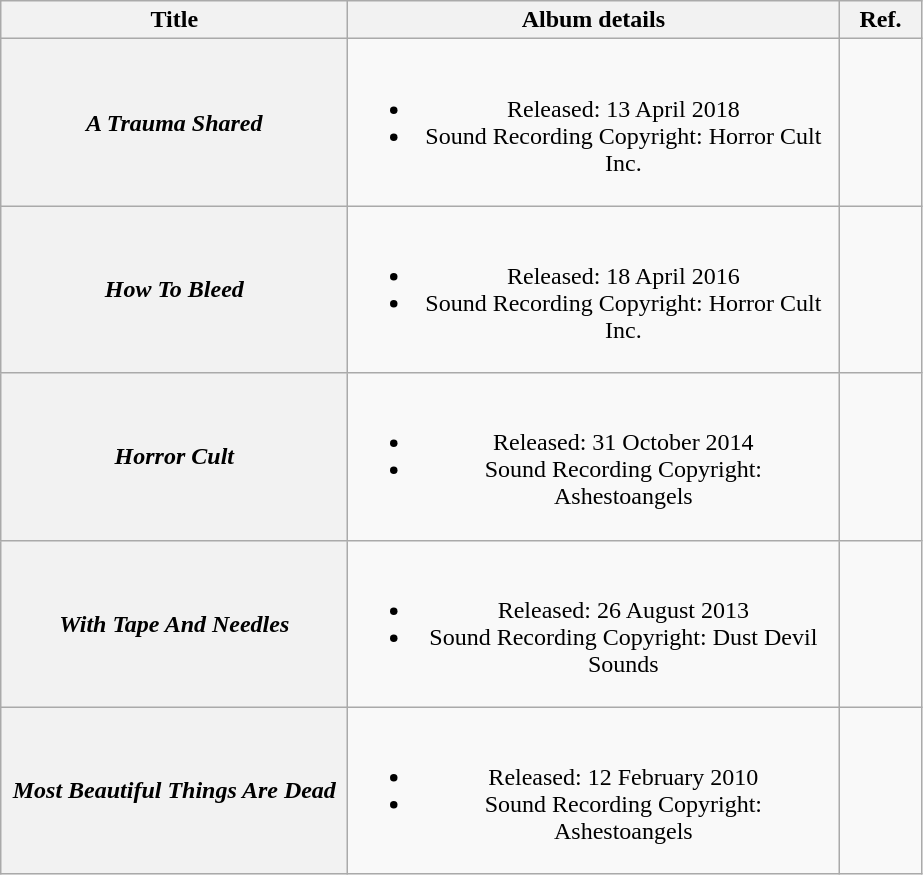<table class="wikitable plainrowheaders" style="text-align:center">
<tr>
<th scope="col" style="width:14em">Title</th>
<th scope="col" style="width:20em">Album details</th>
<th scope="col" style="width:3em">Ref.</th>
</tr>
<tr>
<th scope="row"><em>A Trauma Shared</em></th>
<td><br><ul><li>Released: 13 April 2018</li><li>Sound Recording Copyright: Horror Cult Inc.</li></ul></td>
<td></td>
</tr>
<tr>
<th scope="row"><em>How To Bleed</em></th>
<td><br><ul><li>Released: 18 April 2016</li><li>Sound Recording Copyright: Horror Cult Inc.</li></ul></td>
<td></td>
</tr>
<tr>
<th scope="row"><em>Horror Cult</em></th>
<td><br><ul><li>Released: 31 October 2014</li><li>Sound Recording Copyright: Ashestoangels</li></ul></td>
<td></td>
</tr>
<tr>
<th scope="row"><em>With Tape And Needles</em></th>
<td><br><ul><li>Released: 26 August 2013</li><li>Sound Recording Copyright: Dust Devil Sounds</li></ul></td>
<td></td>
</tr>
<tr>
<th scope="row"><em>Most Beautiful Things Are Dead</em></th>
<td><br><ul><li>Released: 12 February 2010</li><li>Sound Recording Copyright: Ashestoangels</li></ul></td>
<td></td>
</tr>
</table>
